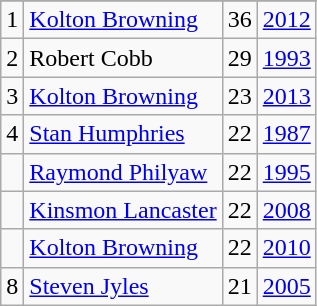<table class="wikitable">
<tr>
</tr>
<tr>
<td>1</td>
<td><a href='#'>Kolton Browning</a></td>
<td><abbr>36</abbr></td>
<td><a href='#'>2012</a></td>
</tr>
<tr>
<td>2</td>
<td>Robert Cobb</td>
<td><abbr>29</abbr></td>
<td><a href='#'>1993</a></td>
</tr>
<tr>
<td>3</td>
<td><a href='#'>Kolton Browning</a></td>
<td><abbr>23</abbr></td>
<td><a href='#'>2013</a></td>
</tr>
<tr>
<td>4</td>
<td><a href='#'>Stan Humphries</a></td>
<td><abbr>22</abbr></td>
<td><a href='#'>1987</a></td>
</tr>
<tr>
<td></td>
<td><a href='#'>Raymond Philyaw</a></td>
<td><abbr>22</abbr></td>
<td><a href='#'>1995</a></td>
</tr>
<tr>
<td></td>
<td><a href='#'>Kinsmon Lancaster</a></td>
<td><abbr>22</abbr></td>
<td><a href='#'>2008</a></td>
</tr>
<tr>
<td></td>
<td><a href='#'>Kolton Browning</a></td>
<td><abbr>22</abbr></td>
<td><a href='#'>2010</a></td>
</tr>
<tr>
<td>8</td>
<td><a href='#'>Steven Jyles</a></td>
<td><abbr>21</abbr></td>
<td><a href='#'>2005</a></td>
</tr>
</table>
